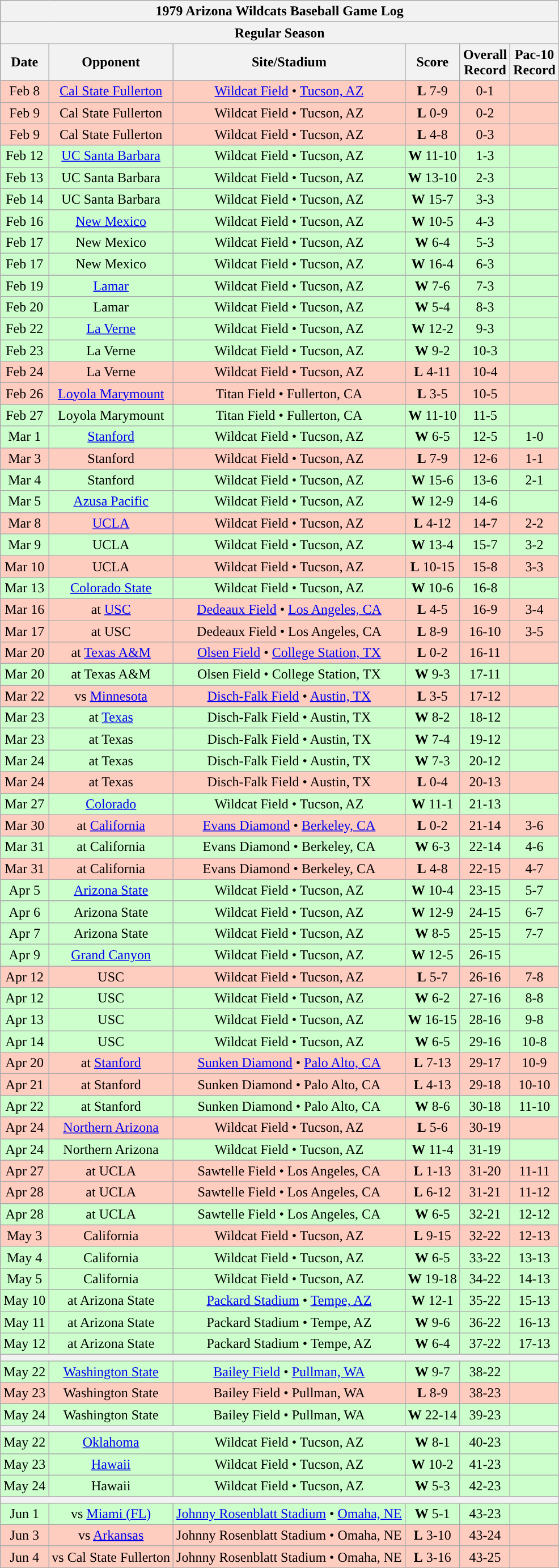<table class="wikitable">
<tr>
<th colspan="6">1979 Arizona Wildcats Baseball Game Log</th>
</tr>
<tr>
<th colspan="6">Regular Season</th>
</tr>
<tr>
<th>Date</th>
<th>Opponent</th>
<th>Site/Stadium</th>
<th>Score</th>
<th>Overall<br>Record</th>
<th>Pac-10<br>Record</th>
</tr>
<tr bgcolor="ffccc" align="center">
<td>Feb 8</td>
<td><a href='#'>Cal State Fullerton</a></td>
<td><a href='#'>Wildcat Field</a> • <a href='#'>Tucson, AZ</a></td>
<td><strong>L</strong> 7-9</td>
<td>0-1</td>
<td></td>
</tr>
<tr bgcolor="ffccc" align="center">
<td>Feb 9</td>
<td>Cal State Fullerton</td>
<td>Wildcat Field • Tucson, AZ</td>
<td><strong>L</strong> 0-9</td>
<td>0-2</td>
<td></td>
</tr>
<tr bgcolor="ffccc" align="center">
<td>Feb 9</td>
<td>Cal State Fullerton</td>
<td>Wildcat Field • Tucson, AZ</td>
<td><strong>L</strong> 4-8</td>
<td>0-3</td>
<td></td>
</tr>
<tr bgcolor="ccffcc" align="center">
<td>Feb 12</td>
<td><a href='#'>UC Santa Barbara</a></td>
<td>Wildcat Field • Tucson, AZ</td>
<td><strong>W</strong> 11-10</td>
<td>1-3</td>
<td></td>
</tr>
<tr bgcolor="ccffcc" align="center">
<td>Feb 13</td>
<td>UC Santa Barbara</td>
<td>Wildcat Field • Tucson, AZ</td>
<td><strong>W</strong> 13-10</td>
<td>2-3</td>
<td></td>
</tr>
<tr bgcolor="ccffcc" align="center">
<td>Feb 14</td>
<td>UC Santa Barbara</td>
<td>Wildcat Field • Tucson, AZ</td>
<td><strong>W</strong> 15-7</td>
<td>3-3</td>
<td></td>
</tr>
<tr bgcolor="ccffcc" align="center">
<td>Feb 16</td>
<td><a href='#'>New Mexico</a></td>
<td>Wildcat Field • Tucson, AZ</td>
<td><strong>W</strong> 10-5</td>
<td>4-3</td>
<td></td>
</tr>
<tr bgcolor="ccffcc" align="center">
<td>Feb 17</td>
<td>New Mexico</td>
<td>Wildcat Field • Tucson, AZ</td>
<td><strong>W</strong> 6-4</td>
<td>5-3</td>
<td></td>
</tr>
<tr bgcolor="ccffcc" align="center">
<td>Feb 17</td>
<td>New Mexico</td>
<td>Wildcat Field • Tucson, AZ</td>
<td><strong>W</strong> 16-4</td>
<td>6-3</td>
<td></td>
</tr>
<tr bgcolor="ccffcc" align="center">
<td>Feb 19</td>
<td><a href='#'>Lamar</a></td>
<td>Wildcat Field • Tucson, AZ</td>
<td><strong>W</strong> 7-6</td>
<td>7-3</td>
<td></td>
</tr>
<tr bgcolor="ccffcc" align="center">
<td>Feb 20</td>
<td>Lamar</td>
<td>Wildcat Field • Tucson, AZ</td>
<td><strong>W</strong> 5-4</td>
<td>8-3</td>
<td></td>
</tr>
<tr bgcolor="ccffcc" align="center">
<td>Feb 22</td>
<td><a href='#'>La Verne</a></td>
<td>Wildcat Field • Tucson, AZ</td>
<td><strong>W</strong> 12-2</td>
<td>9-3</td>
<td></td>
</tr>
<tr bgcolor="ccffcc" align="center">
<td>Feb 23</td>
<td>La Verne</td>
<td>Wildcat Field • Tucson, AZ</td>
<td><strong>W</strong> 9-2</td>
<td>10-3</td>
<td></td>
</tr>
<tr bgcolor="ffccc" align="center">
<td>Feb 24</td>
<td>La Verne</td>
<td>Wildcat Field • Tucson, AZ</td>
<td><strong>L</strong> 4-11</td>
<td>10-4</td>
<td></td>
</tr>
<tr bgcolor="ffccc" align="center">
<td>Feb 26</td>
<td><a href='#'>Loyola Marymount</a></td>
<td>Titan Field • Fullerton, CA</td>
<td><strong>L</strong> 3-5</td>
<td>10-5</td>
<td></td>
</tr>
<tr bgcolor="ccffcc" align="center">
<td>Feb 27</td>
<td>Loyola Marymount</td>
<td>Titan Field • Fullerton, CA</td>
<td><strong>W</strong> 11-10</td>
<td>11-5</td>
<td></td>
</tr>
<tr bgcolor="ccffcc" align="center">
<td>Mar 1</td>
<td><a href='#'>Stanford</a></td>
<td>Wildcat Field • Tucson, AZ</td>
<td><strong>W</strong> 6-5</td>
<td>12-5</td>
<td>1-0</td>
</tr>
<tr bgcolor="ffccc" align="center">
<td>Mar 3</td>
<td>Stanford</td>
<td>Wildcat Field • Tucson, AZ</td>
<td><strong>L</strong> 7-9</td>
<td>12-6</td>
<td>1-1</td>
</tr>
<tr bgcolor="ccffcc" align="center">
<td>Mar 4</td>
<td>Stanford</td>
<td>Wildcat Field • Tucson, AZ</td>
<td><strong>W</strong> 15-6</td>
<td>13-6</td>
<td>2-1</td>
</tr>
<tr bgcolor="ccffcc" align="center">
<td>Mar 5</td>
<td><a href='#'>Azusa Pacific</a></td>
<td>Wildcat Field • Tucson, AZ</td>
<td><strong>W</strong> 12-9</td>
<td>14-6</td>
<td></td>
</tr>
<tr bgcolor="ffccc" align="center">
<td>Mar 8</td>
<td><a href='#'>UCLA</a></td>
<td>Wildcat Field • Tucson, AZ</td>
<td><strong>L</strong> 4-12</td>
<td>14-7</td>
<td>2-2</td>
</tr>
<tr bgcolor="ccffcc" align="center">
<td>Mar 9</td>
<td>UCLA</td>
<td>Wildcat Field • Tucson, AZ</td>
<td><strong>W</strong> 13-4</td>
<td>15-7</td>
<td>3-2</td>
</tr>
<tr bgcolor="ffccc" align="center">
<td>Mar 10</td>
<td>UCLA</td>
<td>Wildcat Field • Tucson, AZ</td>
<td><strong>L</strong> 10-15</td>
<td>15-8</td>
<td>3-3</td>
</tr>
<tr bgcolor="ccffcc" align="center">
<td>Mar 13</td>
<td><a href='#'>Colorado State</a></td>
<td>Wildcat Field • Tucson, AZ</td>
<td><strong>W</strong> 10-6</td>
<td>16-8</td>
<td></td>
</tr>
<tr bgcolor="ffccc" align="center">
<td>Mar 16</td>
<td>at <a href='#'>USC</a></td>
<td><a href='#'>Dedeaux Field</a> • <a href='#'>Los Angeles, CA</a></td>
<td><strong>L</strong> 4-5</td>
<td>16-9</td>
<td>3-4</td>
</tr>
<tr bgcolor="ffccc" align="center">
<td>Mar 17</td>
<td>at USC</td>
<td>Dedeaux Field • Los Angeles, CA</td>
<td><strong>L</strong> 8-9</td>
<td>16-10</td>
<td>3-5</td>
</tr>
<tr bgcolor="ffccc" align="center">
<td>Mar 20</td>
<td>at <a href='#'>Texas A&M</a></td>
<td><a href='#'>Olsen Field</a> • <a href='#'>College Station, TX</a></td>
<td><strong>L</strong> 0-2</td>
<td>16-11</td>
<td></td>
</tr>
<tr bgcolor="ccffcc" align="center">
<td>Mar 20</td>
<td>at Texas A&M</td>
<td>Olsen Field • College Station, TX</td>
<td><strong>W</strong> 9-3</td>
<td>17-11</td>
<td></td>
</tr>
<tr bgcolor="ffccc" align="center">
<td>Mar 22</td>
<td>vs <a href='#'>Minnesota</a></td>
<td><a href='#'>Disch-Falk Field</a> • <a href='#'>Austin, TX</a></td>
<td><strong>L</strong> 3-5</td>
<td>17-12</td>
<td></td>
</tr>
<tr bgcolor="ccffcc" align="center">
<td>Mar 23</td>
<td>at <a href='#'>Texas</a></td>
<td>Disch-Falk Field • Austin, TX</td>
<td><strong>W</strong> 8-2</td>
<td>18-12</td>
<td></td>
</tr>
<tr bgcolor="ccffcc" align="center">
<td>Mar 23</td>
<td>at Texas</td>
<td>Disch-Falk Field • Austin, TX</td>
<td><strong>W</strong> 7-4</td>
<td>19-12</td>
<td></td>
</tr>
<tr bgcolor="ccffcc" align="center">
<td>Mar 24</td>
<td>at Texas</td>
<td>Disch-Falk Field • Austin, TX</td>
<td><strong>W</strong> 7-3</td>
<td>20-12</td>
<td></td>
</tr>
<tr bgcolor="ffccc" align="center">
<td>Mar 24</td>
<td>at Texas</td>
<td>Disch-Falk Field • Austin, TX</td>
<td><strong>L</strong> 0-4</td>
<td>20-13</td>
<td></td>
</tr>
<tr bgcolor="ccffcc" align="center">
<td>Mar 27</td>
<td><a href='#'>Colorado</a></td>
<td>Wildcat Field • Tucson, AZ</td>
<td><strong>W</strong> 11-1</td>
<td>21-13</td>
<td></td>
</tr>
<tr bgcolor="ffccc" align="center">
<td>Mar 30</td>
<td>at <a href='#'>California</a></td>
<td><a href='#'>Evans Diamond</a> • <a href='#'>Berkeley, CA</a></td>
<td><strong>L</strong> 0-2</td>
<td>21-14</td>
<td>3-6</td>
</tr>
<tr bgcolor="ccffcc" align="center">
<td>Mar 31</td>
<td>at California</td>
<td>Evans Diamond • Berkeley, CA</td>
<td><strong>W</strong> 6-3</td>
<td>22-14</td>
<td>4-6</td>
</tr>
<tr bgcolor="ffccc" align="center">
<td>Mar 31</td>
<td>at California</td>
<td>Evans Diamond • Berkeley, CA</td>
<td><strong>L</strong> 4-8</td>
<td>22-15</td>
<td>4-7</td>
</tr>
<tr bgcolor="ccffcc" align="center">
<td>Apr 5</td>
<td><a href='#'>Arizona State</a></td>
<td>Wildcat Field • Tucson, AZ</td>
<td><strong>W</strong> 10-4</td>
<td>23-15</td>
<td>5-7</td>
</tr>
<tr bgcolor="ccffcc" align="center">
<td>Apr 6</td>
<td>Arizona State</td>
<td>Wildcat Field • Tucson, AZ</td>
<td><strong>W</strong> 12-9</td>
<td>24-15</td>
<td>6-7</td>
</tr>
<tr bgcolor="ccffcc" align="center">
<td>Apr 7</td>
<td>Arizona State</td>
<td>Wildcat Field • Tucson, AZ</td>
<td><strong>W</strong> 8-5</td>
<td>25-15</td>
<td>7-7</td>
</tr>
<tr bgcolor="ccffcc" align="center">
<td>Apr 9</td>
<td><a href='#'>Grand Canyon</a></td>
<td>Wildcat Field • Tucson, AZ</td>
<td><strong>W</strong> 12-5</td>
<td>26-15</td>
<td></td>
</tr>
<tr bgcolor="ffccc" align="center">
<td>Apr 12</td>
<td>USC</td>
<td>Wildcat Field • Tucson, AZ</td>
<td><strong>L</strong> 5-7</td>
<td>26-16</td>
<td>7-8</td>
</tr>
<tr bgcolor="ccffcc" align="center">
<td>Apr 12</td>
<td>USC</td>
<td>Wildcat Field • Tucson, AZ</td>
<td><strong>W</strong> 6-2</td>
<td>27-16</td>
<td>8-8</td>
</tr>
<tr bgcolor="ccffcc" align="center">
<td>Apr 13</td>
<td>USC</td>
<td>Wildcat Field • Tucson, AZ</td>
<td><strong>W</strong> 16-15</td>
<td>28-16</td>
<td>9-8</td>
</tr>
<tr bgcolor="ccffcc" align="center">
<td>Apr 14</td>
<td>USC</td>
<td>Wildcat Field • Tucson, AZ</td>
<td><strong>W</strong> 6-5</td>
<td>29-16</td>
<td>10-8</td>
</tr>
<tr bgcolor="ffccc" align="center">
<td>Apr 20</td>
<td>at <a href='#'>Stanford</a></td>
<td><a href='#'>Sunken Diamond</a> • <a href='#'>Palo Alto, CA</a></td>
<td><strong>L</strong> 7-13</td>
<td>29-17</td>
<td>10-9</td>
</tr>
<tr bgcolor="ffccc" align="center">
<td>Apr 21</td>
<td>at Stanford</td>
<td>Sunken Diamond • Palo Alto, CA</td>
<td><strong>L</strong> 4-13</td>
<td>29-18</td>
<td>10-10</td>
</tr>
<tr bgcolor="ccffcc" align="center">
<td>Apr 22</td>
<td>at Stanford</td>
<td>Sunken Diamond • Palo Alto, CA</td>
<td><strong>W</strong> 8-6</td>
<td>30-18</td>
<td>11-10</td>
</tr>
<tr bgcolor="ffccc" align="center">
<td>Apr 24</td>
<td><a href='#'>Northern Arizona</a></td>
<td>Wildcat Field • Tucson, AZ</td>
<td><strong>L</strong> 5-6</td>
<td>30-19</td>
<td></td>
</tr>
<tr bgcolor="ccffcc" align="center">
<td>Apr 24</td>
<td>Northern Arizona</td>
<td>Wildcat Field • Tucson, AZ</td>
<td><strong>W</strong> 11-4</td>
<td>31-19</td>
<td></td>
</tr>
<tr bgcolor="ffccc" align="center">
<td>Apr 27</td>
<td>at UCLA</td>
<td>Sawtelle Field • Los Angeles, CA</td>
<td><strong>L</strong> 1-13</td>
<td>31-20</td>
<td>11-11</td>
</tr>
<tr bgcolor="ffccc" align="center">
<td>Apr 28</td>
<td>at UCLA</td>
<td>Sawtelle Field • Los Angeles, CA</td>
<td><strong>L</strong> 6-12</td>
<td>31-21</td>
<td>11-12</td>
</tr>
<tr bgcolor="ccffcc" align="center">
<td>Apr 28</td>
<td>at UCLA</td>
<td>Sawtelle Field • Los Angeles, CA</td>
<td><strong>W</strong> 6-5</td>
<td>32-21</td>
<td>12-12</td>
</tr>
<tr bgcolor="ffccc" align="center">
<td>May 3</td>
<td>California</td>
<td>Wildcat Field • Tucson, AZ</td>
<td><strong>L</strong> 9-15</td>
<td>32-22</td>
<td>12-13</td>
</tr>
<tr bgcolor="ccffcc" align="center">
<td>May 4</td>
<td>California</td>
<td>Wildcat Field • Tucson, AZ</td>
<td><strong>W</strong> 6-5</td>
<td>33-22</td>
<td>13-13</td>
</tr>
<tr bgcolor="ccffcc" align="center">
<td>May 5</td>
<td>California</td>
<td>Wildcat Field • Tucson, AZ</td>
<td><strong>W</strong> 19-18</td>
<td>34-22</td>
<td>14-13</td>
</tr>
<tr bgcolor="ccffcc" align="center">
<td>May 10</td>
<td>at Arizona State</td>
<td><a href='#'>Packard Stadium</a> • <a href='#'>Tempe, AZ</a></td>
<td><strong>W</strong> 12-1</td>
<td>35-22</td>
<td>15-13</td>
</tr>
<tr bgcolor="ccffcc" align="center">
<td>May 11</td>
<td>at Arizona State</td>
<td>Packard Stadium • Tempe, AZ</td>
<td><strong>W</strong> 9-6</td>
<td>36-22</td>
<td>16-13</td>
</tr>
<tr bgcolor="ccffcc" align="center">
<td>May 12</td>
<td>at Arizona State</td>
<td>Packard Stadium • Tempe, AZ</td>
<td><strong>W</strong> 6-4</td>
<td>37-22</td>
<td>17-13</td>
</tr>
<tr>
<th colspan="6"></th>
</tr>
<tr bgcolor="ccffcc" align="center">
<td>May 22</td>
<td><a href='#'>Washington State</a></td>
<td><a href='#'>Bailey Field</a> • <a href='#'>Pullman, WA</a></td>
<td><strong>W</strong> 9-7</td>
<td>38-22</td>
<td></td>
</tr>
<tr bgcolor="ffccc" align="center">
<td>May 23</td>
<td>Washington State</td>
<td>Bailey Field • Pullman, WA</td>
<td><strong>L</strong> 8-9</td>
<td>38-23</td>
<td></td>
</tr>
<tr bgcolor="ccffcc" align="center">
<td>May 24</td>
<td>Washington State</td>
<td>Bailey Field • Pullman, WA</td>
<td><strong>W</strong> 22-14</td>
<td>39-23</td>
<td></td>
</tr>
<tr>
<th colspan="6"><a href='#'></a></th>
</tr>
<tr bgcolor="ccffcc" align="center">
<td>May 22</td>
<td><a href='#'>Oklahoma</a></td>
<td>Wildcat Field • Tucson, AZ</td>
<td><strong>W</strong> 8-1</td>
<td>40-23</td>
<td></td>
</tr>
<tr bgcolor="ccffcc" align="center">
<td>May 23</td>
<td><a href='#'>Hawaii</a></td>
<td>Wildcat Field • Tucson, AZ</td>
<td><strong>W</strong> 10-2</td>
<td>41-23</td>
<td></td>
</tr>
<tr bgcolor="ccffcc" align="center">
<td>May 24</td>
<td>Hawaii</td>
<td>Wildcat Field • Tucson, AZ</td>
<td><strong>W</strong> 5-3</td>
<td>42-23</td>
<td></td>
</tr>
<tr>
<th colspan="6"><a href='#'></a></th>
</tr>
<tr bgcolor="ccffcc" align="center">
<td>Jun 1</td>
<td>vs <a href='#'>Miami (FL)</a></td>
<td><a href='#'>Johnny Rosenblatt Stadium</a> • <a href='#'>Omaha, NE</a></td>
<td><strong>W</strong> 5-1</td>
<td>43-23</td>
<td></td>
</tr>
<tr bgcolor="ffccc" align="center">
<td>Jun 3</td>
<td>vs <a href='#'>Arkansas</a></td>
<td>Johnny Rosenblatt Stadium • Omaha, NE</td>
<td><strong>L</strong> 3-10</td>
<td>43-24</td>
<td></td>
</tr>
<tr bgcolor="ffccc" align="center">
<td>Jun 4</td>
<td>vs Cal State Fullerton</td>
<td>Johnny Rosenblatt Stadium • Omaha, NE</td>
<td><strong>L</strong> 3-16</td>
<td>43-25</td>
<td></td>
</tr>
</table>
